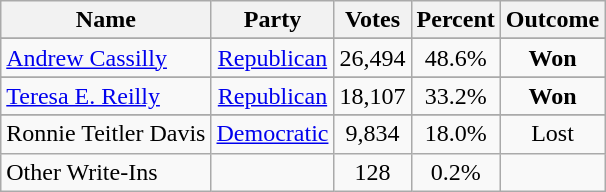<table class=wikitable style="text-align:center">
<tr>
<th>Name</th>
<th>Party</th>
<th>Votes</th>
<th>Percent</th>
<th>Outcome</th>
</tr>
<tr>
</tr>
<tr>
<td align=left><a href='#'>Andrew Cassilly</a></td>
<td><a href='#'>Republican</a></td>
<td>26,494</td>
<td>48.6%</td>
<td><strong>Won</strong></td>
</tr>
<tr>
</tr>
<tr>
<td align=left><a href='#'>Teresa E. Reilly</a></td>
<td><a href='#'>Republican</a></td>
<td>18,107</td>
<td>33.2%</td>
<td><strong>Won</strong></td>
</tr>
<tr>
</tr>
<tr>
<td align=left>Ronnie Teitler Davis</td>
<td><a href='#'>Democratic</a></td>
<td>9,834</td>
<td>18.0%</td>
<td>Lost</td>
</tr>
<tr>
<td align=left>Other Write-Ins</td>
<td></td>
<td>128</td>
<td>0.2%</td>
<td></td>
</tr>
</table>
